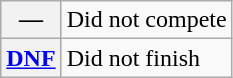<table class="wikitable">
<tr>
<th scope="row">—</th>
<td>Did not compete</td>
</tr>
<tr>
<th scope="row"><a href='#'>DNF</a></th>
<td>Did not finish</td>
</tr>
</table>
